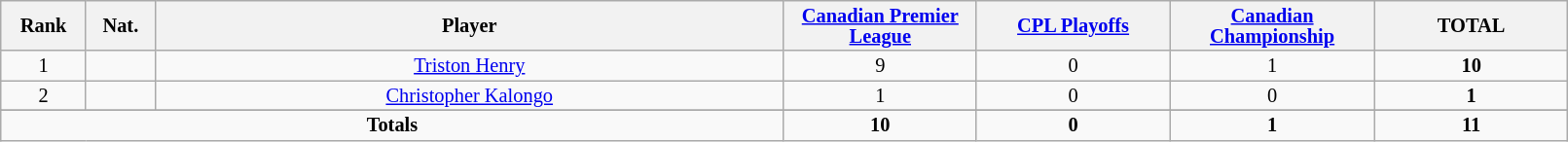<table class="wikitable sortable alternance" style="font-size:85%; text-align:center; line-height:14px; width:85%;">
<tr>
<th width=10>Rank</th>
<th width=10>Nat.</th>
<th scope="col" style="width:275px;">Player</th>
<th width=80><a href='#'>Canadian Premier League</a></th>
<th width=80><a href='#'>CPL Playoffs</a></th>
<th width=80><a href='#'>Canadian Championship</a></th>
<th width=80>TOTAL</th>
</tr>
<tr>
<td>1</td>
<td></td>
<td><a href='#'>Triston Henry</a></td>
<td>9</td>
<td>0</td>
<td>1</td>
<td><strong>10</strong></td>
</tr>
<tr>
<td>2</td>
<td></td>
<td><a href='#'>Christopher Kalongo</a></td>
<td>1</td>
<td>0</td>
<td>0</td>
<td><strong>1</strong></td>
</tr>
<tr>
</tr>
<tr class="sortbottom">
<td colspan="3"><strong>Totals</strong></td>
<td><strong>10</strong></td>
<td><strong>0</strong></td>
<td><strong>1</strong></td>
<td><strong>11</strong></td>
</tr>
</table>
